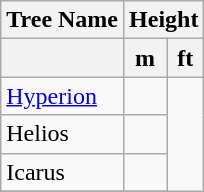<table class="wikitable">
<tr>
<th>Tree Name</th>
<th colspan=2>Height</th>
</tr>
<tr>
<th></th>
<th>m</th>
<th>ft</th>
</tr>
<tr>
<td><a href='#'>Hyperion</a></td>
<td></td>
</tr>
<tr>
<td>Helios</td>
<td></td>
</tr>
<tr>
<td>Icarus</td>
<td></td>
</tr>
<tr>
</tr>
</table>
